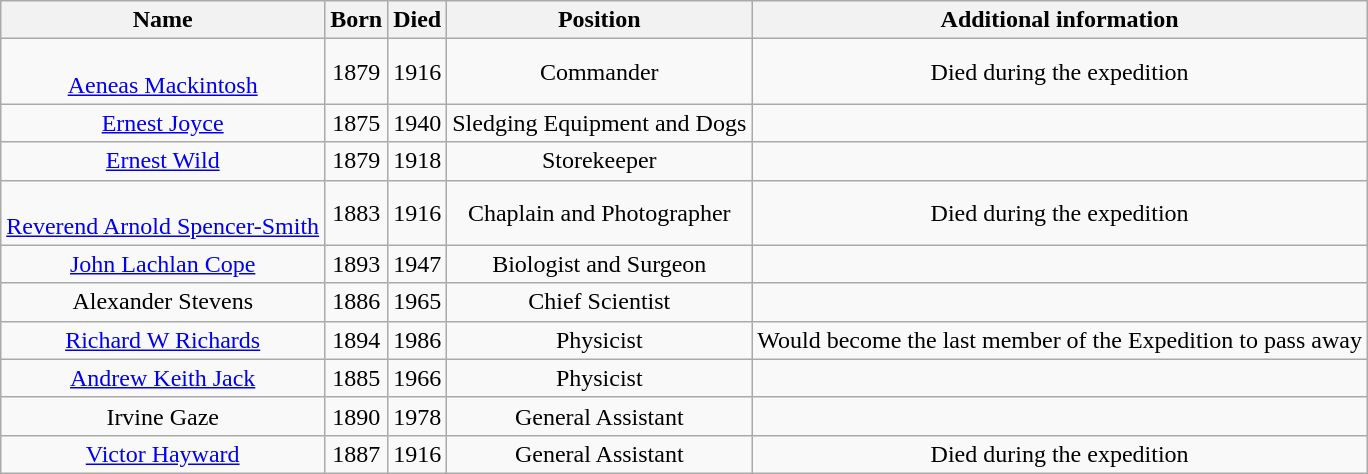<table class="wikitable sortable" style="text-align: center;">
<tr>
<th class="unsortable">Name</th>
<th>Born</th>
<th>Died</th>
<th class="unsortable">Position</th>
<th class="unsortable">Additional information</th>
</tr>
<tr>
<td> <br> <a href='#'>Aeneas Mackintosh</a></td>
<td>1879</td>
<td>1916</td>
<td>Commander</td>
<td>Died during the expedition</td>
</tr>
<tr>
<td><a href='#'>Ernest Joyce</a></td>
<td>1875</td>
<td>1940</td>
<td>Sledging Equipment and Dogs</td>
<td></td>
</tr>
<tr>
<td><a href='#'>Ernest Wild</a></td>
<td>1879</td>
<td>1918</td>
<td>Storekeeper</td>
<td></td>
</tr>
<tr>
<td> <br> <a href='#'>Reverend Arnold Spencer-Smith</a></td>
<td>1883</td>
<td>1916</td>
<td>Chaplain and Photographer</td>
<td>Died during the expedition</td>
</tr>
<tr>
<td><a href='#'>John Lachlan Cope</a></td>
<td>1893</td>
<td>1947</td>
<td>Biologist and Surgeon</td>
<td></td>
</tr>
<tr>
<td>Alexander Stevens</td>
<td>1886</td>
<td>1965</td>
<td>Chief Scientist</td>
<td></td>
</tr>
<tr>
<td><a href='#'>Richard W Richards</a></td>
<td>1894</td>
<td>1986</td>
<td>Physicist</td>
<td>Would become the last member of the Expedition to pass away</td>
</tr>
<tr>
<td><a href='#'>Andrew Keith Jack</a></td>
<td>1885</td>
<td>1966</td>
<td>Physicist</td>
<td></td>
</tr>
<tr>
<td>Irvine Gaze</td>
<td>1890</td>
<td>1978</td>
<td>General Assistant</td>
<td></td>
</tr>
<tr>
<td><a href='#'>Victor Hayward</a></td>
<td>1887</td>
<td>1916</td>
<td>General Assistant</td>
<td>Died during the expedition</td>
</tr>
</table>
